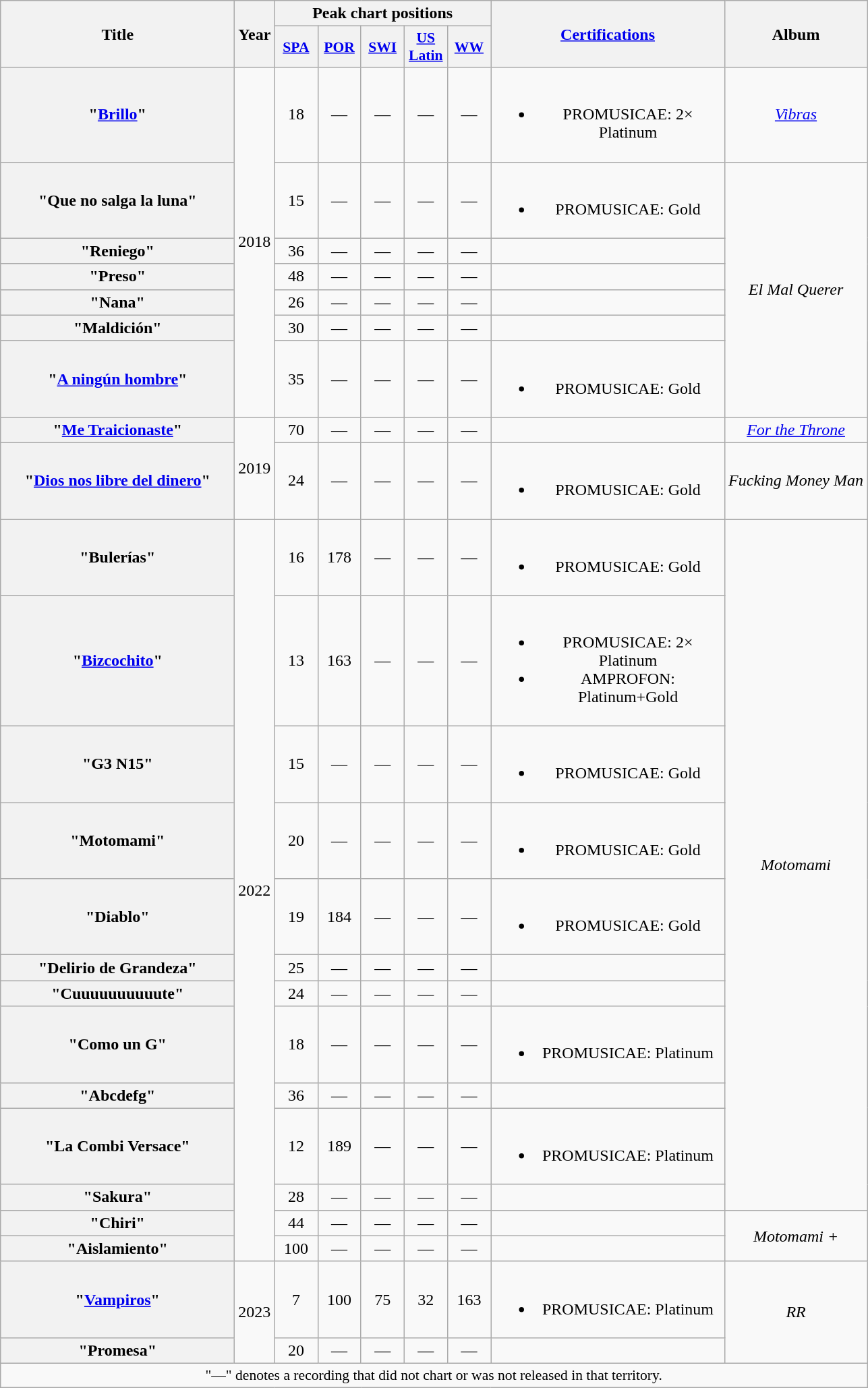<table class="wikitable plainrowheaders" style="text-align:center;">
<tr>
<th scope="col" rowspan="2" style="width:14em;">Title</th>
<th scope="col" rowspan="2" style="width:1em;">Year</th>
<th scope="col" colspan="5">Peak chart positions</th>
<th scope="col" rowspan="2" style="width:14em;"><a href='#'>Certifications</a></th>
<th scope="col" rowspan="2">Album</th>
</tr>
<tr>
<th scope="col" style="width:2.5em;font-size:90%;"><a href='#'>SPA</a><br></th>
<th scope="col" style="width:2.5em;font-size:90%;"><a href='#'>POR</a><br></th>
<th scope="col" style="width:2.5em;font-size:90%;"><a href='#'>SWI</a><br></th>
<th scope="col" style="width:2.5em;font-size:90%;"><a href='#'>US<br>Latin</a><br></th>
<th scope="col" style="width:2.5em;font-size:90%;"><a href='#'>WW</a><br></th>
</tr>
<tr>
<th scope="row">"<a href='#'>Brillo</a>"<br></th>
<td rowspan="7">2018</td>
<td>18</td>
<td>—</td>
<td>—</td>
<td>—</td>
<td>—</td>
<td><br><ul><li>PROMUSICAE: 2× Platinum</li></ul></td>
<td><em><a href='#'>Vibras</a></em></td>
</tr>
<tr>
<th scope="row">"Que no salga la luna"</th>
<td>15</td>
<td>—</td>
<td>—</td>
<td>—</td>
<td>—</td>
<td><br><ul><li>PROMUSICAE: Gold</li></ul></td>
<td rowspan="6"><em>El Mal Querer</em></td>
</tr>
<tr>
<th scope="row">"Reniego"</th>
<td>36</td>
<td>—</td>
<td>—</td>
<td>—</td>
<td>—</td>
<td></td>
</tr>
<tr>
<th scope="row">"Preso"</th>
<td>48</td>
<td>—</td>
<td>—</td>
<td>—</td>
<td>—</td>
<td></td>
</tr>
<tr>
<th scope="row">"Nana"</th>
<td>26</td>
<td>—</td>
<td>—</td>
<td>—</td>
<td>—</td>
<td></td>
</tr>
<tr>
<th scope="row">"Maldición"</th>
<td>30</td>
<td>—</td>
<td>—</td>
<td>—</td>
<td>—</td>
<td></td>
</tr>
<tr>
<th scope="row">"<a href='#'>A ningún hombre</a>"</th>
<td>35</td>
<td>—</td>
<td>—</td>
<td>—</td>
<td>—</td>
<td><br><ul><li>PROMUSICAE: Gold</li></ul></td>
</tr>
<tr>
<th scope="row">"<a href='#'>Me Traicionaste</a>"<br></th>
<td rowspan="2">2019</td>
<td>70</td>
<td>—</td>
<td>—</td>
<td>—</td>
<td>—</td>
<td></td>
<td><em><a href='#'>For the Throne</a></em></td>
</tr>
<tr>
<th scope="row">"<a href='#'>Dios nos libre del dinero</a>"</th>
<td>24</td>
<td>—</td>
<td>—</td>
<td>—</td>
<td>—</td>
<td><br><ul><li>PROMUSICAE: Gold</li></ul></td>
<td><em>Fucking Money Man</em></td>
</tr>
<tr>
<th scope="row">"Bulerías"</th>
<td rowspan="13">2022</td>
<td>16</td>
<td>178</td>
<td>—</td>
<td>—</td>
<td>—</td>
<td><br><ul><li>PROMUSICAE: Gold</li></ul></td>
<td rowspan="11"><em>Motomami</em></td>
</tr>
<tr>
<th scope="row">"<a href='#'>Bizcochito</a>"</th>
<td>13</td>
<td>163</td>
<td>—</td>
<td>—</td>
<td>—</td>
<td><br><ul><li>PROMUSICAE: 2× Platinum</li><li>AMPROFON: Platinum+Gold</li></ul></td>
</tr>
<tr>
<th scope="row">"G3 N15"</th>
<td>15</td>
<td>—</td>
<td>—</td>
<td>—</td>
<td>—</td>
<td><br><ul><li>PROMUSICAE: Gold</li></ul></td>
</tr>
<tr>
<th scope="row">"Motomami"</th>
<td>20</td>
<td>—</td>
<td>—</td>
<td>—</td>
<td>—</td>
<td><br><ul><li>PROMUSICAE: Gold</li></ul></td>
</tr>
<tr>
<th scope="row">"Diablo"</th>
<td>19</td>
<td>184</td>
<td>—</td>
<td>—</td>
<td>—</td>
<td><br><ul><li>PROMUSICAE: Gold</li></ul></td>
</tr>
<tr>
<th scope="row">"Delirio de Grandeza"</th>
<td>25</td>
<td>—</td>
<td>—</td>
<td>—</td>
<td>—</td>
<td></td>
</tr>
<tr>
<th scope="row">"Cuuuuuuuuuute"</th>
<td>24</td>
<td>—</td>
<td>—</td>
<td>—</td>
<td>—</td>
<td></td>
</tr>
<tr>
<th scope="row">"Como un G"</th>
<td>18</td>
<td>—</td>
<td>—</td>
<td>—</td>
<td>—</td>
<td><br><ul><li>PROMUSICAE: Platinum</li></ul></td>
</tr>
<tr>
<th scope="row">"Abcdefg"</th>
<td>36</td>
<td>—</td>
<td>—</td>
<td>—</td>
<td>—</td>
<td></td>
</tr>
<tr>
<th scope="row">"La Combi Versace"<br></th>
<td>12</td>
<td>189</td>
<td>—</td>
<td>—</td>
<td>—</td>
<td><br><ul><li>PROMUSICAE: Platinum</li></ul></td>
</tr>
<tr>
<th scope="row">"Sakura"</th>
<td>28</td>
<td>—</td>
<td>—</td>
<td>—</td>
<td>—</td>
<td></td>
</tr>
<tr>
<th scope="row">"Chiri"</th>
<td>44</td>
<td>—</td>
<td>—</td>
<td>—</td>
<td>—</td>
<td></td>
<td rowspan="2"><em>Motomami +</em></td>
</tr>
<tr>
<th scope="row">"Aislamiento"</th>
<td>100</td>
<td>—</td>
<td>—</td>
<td>—</td>
<td>—</td>
<td></td>
</tr>
<tr>
<th scope="row">"<a href='#'>Vampiros</a>"<br></th>
<td rowspan="2">2023</td>
<td>7</td>
<td>100</td>
<td>75</td>
<td>32</td>
<td>163</td>
<td><br><ul><li>PROMUSICAE: Platinum</li></ul></td>
<td rowspan="2"><em>RR</em></td>
</tr>
<tr>
<th scope="row">"Promesa"<br></th>
<td>20</td>
<td>—</td>
<td>—</td>
<td>—</td>
<td>—</td>
<td></td>
</tr>
<tr>
<td colspan="9" style="font-size:90%">"—" denotes a recording that did not chart or was not released in that territory.</td>
</tr>
</table>
